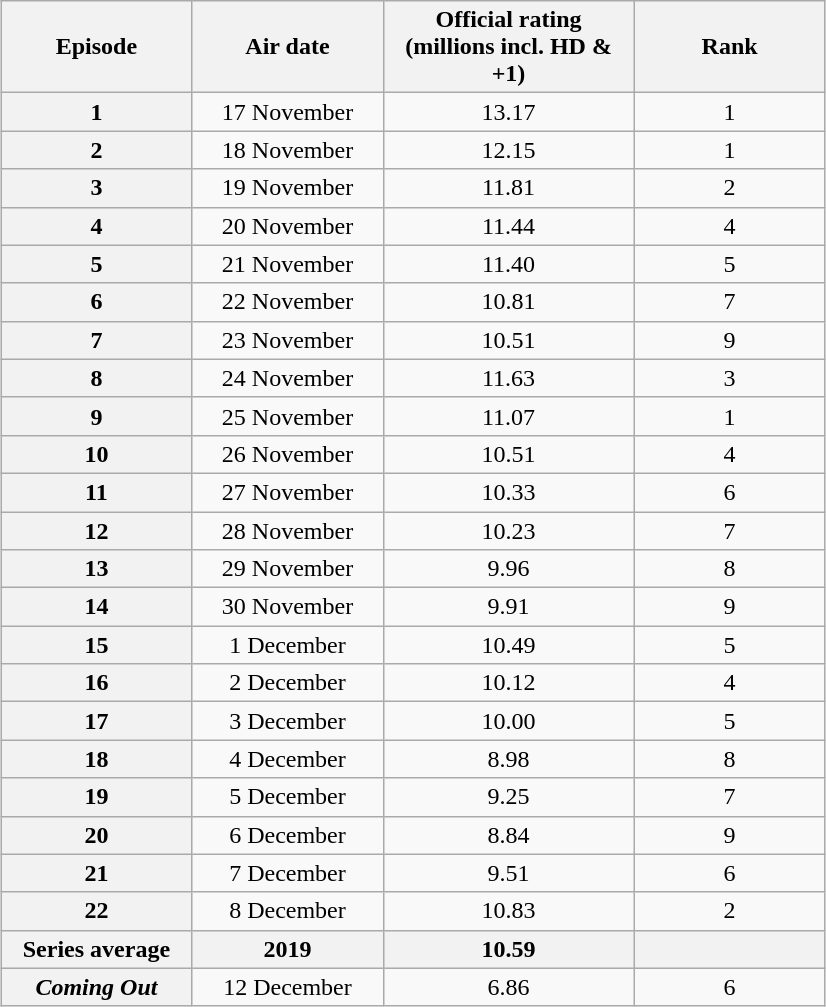<table class="wikitable" style="text-align:center; margin: 1em auto 1em auto">
<tr>
<th scope="col" style="width:120px;">Episode</th>
<th scope="col" style="width:120px;">Air date</th>
<th scope="col" style="width:160px;">Official rating <br> (millions incl. HD & +1)</th>
<th scope="col" style="width:120px;">Rank</th>
</tr>
<tr>
<th>1</th>
<td>17 November</td>
<td>13.17</td>
<td>1</td>
</tr>
<tr>
<th>2</th>
<td>18 November</td>
<td>12.15</td>
<td>1</td>
</tr>
<tr>
<th>3</th>
<td>19 November</td>
<td>11.81</td>
<td>2</td>
</tr>
<tr>
<th>4</th>
<td>20 November</td>
<td>11.44</td>
<td>4</td>
</tr>
<tr>
<th>5</th>
<td>21 November</td>
<td>11.40</td>
<td>5</td>
</tr>
<tr>
<th>6</th>
<td>22 November</td>
<td>10.81</td>
<td>7</td>
</tr>
<tr>
<th>7</th>
<td>23 November</td>
<td>10.51</td>
<td>9</td>
</tr>
<tr>
<th>8</th>
<td>24 November</td>
<td>11.63</td>
<td>3</td>
</tr>
<tr>
<th>9</th>
<td>25 November</td>
<td>11.07</td>
<td>1</td>
</tr>
<tr>
<th>10</th>
<td>26 November</td>
<td>10.51</td>
<td>4</td>
</tr>
<tr>
<th>11</th>
<td>27 November</td>
<td>10.33</td>
<td>6</td>
</tr>
<tr>
<th>12</th>
<td>28 November</td>
<td>10.23</td>
<td>7</td>
</tr>
<tr>
<th>13</th>
<td>29 November</td>
<td>9.96</td>
<td>8</td>
</tr>
<tr>
<th>14</th>
<td>30 November</td>
<td>9.91</td>
<td>9</td>
</tr>
<tr>
<th>15</th>
<td>1 December</td>
<td>10.49</td>
<td>5</td>
</tr>
<tr>
<th>16</th>
<td>2 December</td>
<td>10.12</td>
<td>4</td>
</tr>
<tr>
<th>17</th>
<td>3 December</td>
<td>10.00</td>
<td>5</td>
</tr>
<tr>
<th>18</th>
<td>4 December</td>
<td>8.98</td>
<td>8</td>
</tr>
<tr>
<th>19</th>
<td>5 December</td>
<td>9.25</td>
<td>7</td>
</tr>
<tr>
<th>20</th>
<td>6 December</td>
<td>8.84</td>
<td>9</td>
</tr>
<tr>
<th>21</th>
<td>7 December</td>
<td>9.51</td>
<td>6</td>
</tr>
<tr>
<th>22</th>
<td>8 December</td>
<td>10.83</td>
<td>2</td>
</tr>
<tr>
<th>Series average</th>
<th>2019</th>
<th>10.59</th>
<th></th>
</tr>
<tr>
<th><em>Coming Out</em></th>
<td>12 December</td>
<td>6.86</td>
<td>6</td>
</tr>
</table>
